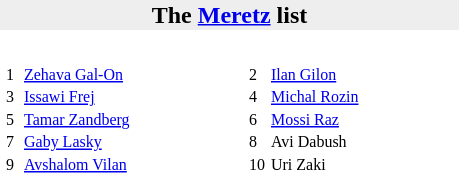<table style="float: right; margin: 0 0 0.5em 1em; clear:left; width:310px;" class="toccolours">
<tr>
<td colspan="2" style="background: #EEE; text-align: center;"><strong>The <a href='#'>Meretz</a> list</strong></td>
</tr>
<tr>
<td colspan="2"><br><table style="width:100%; font-size: 8pt">
<tr>
<td style="width:8px">1</td>
<td style=><a href='#'>Zehava Gal-On</a></td>
<td style="width:8px">2</td>
<td style=><a href='#'>Ilan Gilon</a></td>
</tr>
<tr>
<td>3</td>
<td><a href='#'>Issawi Frej</a></td>
<td>4</td>
<td><a href='#'>Michal Rozin</a></td>
</tr>
<tr>
<td>5</td>
<td><a href='#'>Tamar Zandberg</a></td>
<td>6</td>
<td><a href='#'>Mossi Raz</a></td>
</tr>
<tr>
<td>7</td>
<td><a href='#'>Gaby Lasky</a></td>
<td>8</td>
<td>Avi Dabush</td>
</tr>
<tr>
<td>9</td>
<td><a href='#'>Avshalom Vilan</a></td>
<td>10</td>
<td>Uri Zaki</td>
</tr>
</table>
</td>
</tr>
</table>
